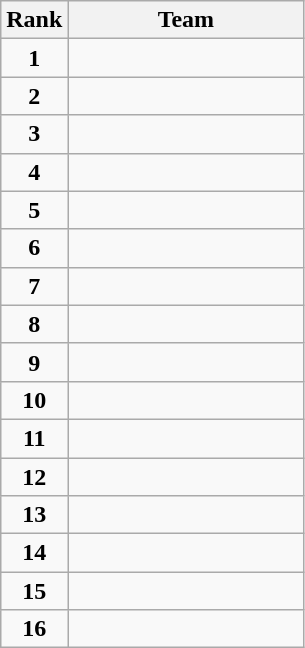<table class="wikitable" style="text-align: center;">
<tr>
<th width="10">Rank</th>
<th width="150">Team</th>
</tr>
<tr>
<td><strong>1</strong></td>
<td align="left"></td>
</tr>
<tr>
<td><strong>2</strong></td>
<td align="left"></td>
</tr>
<tr>
<td><strong>3</strong></td>
<td align="left"></td>
</tr>
<tr>
<td><strong>4</strong></td>
<td align="left"></td>
</tr>
<tr>
<td><strong>5</strong></td>
<td align="left"></td>
</tr>
<tr>
<td><strong>6</strong></td>
<td align="left"></td>
</tr>
<tr>
<td><strong>7</strong></td>
<td align="left"></td>
</tr>
<tr>
<td><strong>8</strong></td>
<td align="left"></td>
</tr>
<tr>
<td><strong>9</strong></td>
<td align="left"></td>
</tr>
<tr>
<td><strong>10</strong></td>
<td align="left"></td>
</tr>
<tr>
<td><strong>11</strong></td>
<td align="left"></td>
</tr>
<tr>
<td><strong>12</strong></td>
<td align="left"></td>
</tr>
<tr>
<td><strong>13</strong></td>
<td align="left"></td>
</tr>
<tr>
<td><strong>14</strong></td>
<td align="left"></td>
</tr>
<tr>
<td><strong>15</strong></td>
<td align="left"></td>
</tr>
<tr>
<td><strong>16</strong></td>
<td align="left"></td>
</tr>
</table>
